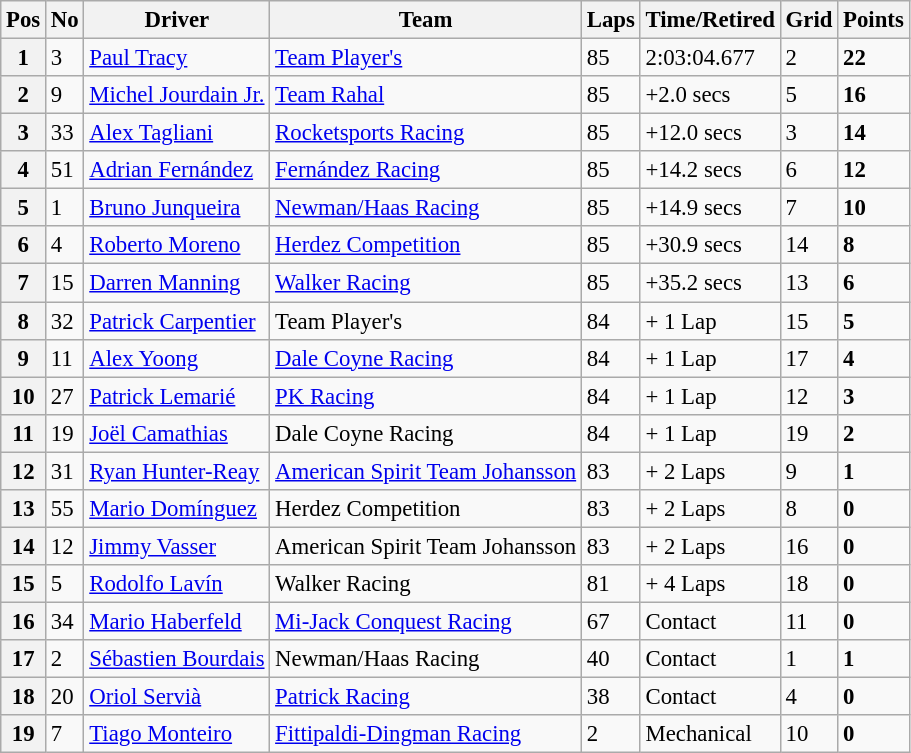<table class="wikitable" style="font-size:95%;">
<tr>
<th>Pos</th>
<th>No</th>
<th>Driver</th>
<th>Team</th>
<th>Laps</th>
<th>Time/Retired</th>
<th>Grid</th>
<th>Points</th>
</tr>
<tr>
<th>1</th>
<td>3</td>
<td> <a href='#'>Paul Tracy</a></td>
<td><a href='#'>Team Player's</a></td>
<td>85</td>
<td>2:03:04.677</td>
<td>2</td>
<td><strong>22</strong></td>
</tr>
<tr>
<th>2</th>
<td>9</td>
<td> <a href='#'>Michel Jourdain Jr.</a></td>
<td><a href='#'>Team Rahal</a></td>
<td>85</td>
<td>+2.0 secs</td>
<td>5</td>
<td><strong>16</strong></td>
</tr>
<tr>
<th>3</th>
<td>33</td>
<td> <a href='#'>Alex Tagliani</a></td>
<td><a href='#'>Rocketsports Racing</a></td>
<td>85</td>
<td>+12.0 secs</td>
<td>3</td>
<td><strong>14</strong></td>
</tr>
<tr>
<th>4</th>
<td>51</td>
<td> <a href='#'>Adrian Fernández</a></td>
<td><a href='#'>Fernández Racing</a></td>
<td>85</td>
<td>+14.2 secs</td>
<td>6</td>
<td><strong>12</strong></td>
</tr>
<tr>
<th>5</th>
<td>1</td>
<td> <a href='#'>Bruno Junqueira</a></td>
<td><a href='#'>Newman/Haas Racing</a></td>
<td>85</td>
<td>+14.9 secs</td>
<td>7</td>
<td><strong>10</strong></td>
</tr>
<tr>
<th>6</th>
<td>4</td>
<td> <a href='#'>Roberto Moreno</a></td>
<td><a href='#'>Herdez Competition</a></td>
<td>85</td>
<td>+30.9 secs</td>
<td>14</td>
<td><strong>8</strong></td>
</tr>
<tr>
<th>7</th>
<td>15</td>
<td> <a href='#'>Darren Manning</a></td>
<td><a href='#'>Walker Racing</a></td>
<td>85</td>
<td>+35.2 secs</td>
<td>13</td>
<td><strong>6</strong></td>
</tr>
<tr>
<th>8</th>
<td>32</td>
<td> <a href='#'>Patrick Carpentier</a></td>
<td>Team Player's</td>
<td>84</td>
<td>+ 1 Lap</td>
<td>15</td>
<td><strong>5</strong></td>
</tr>
<tr>
<th>9</th>
<td>11</td>
<td> <a href='#'>Alex Yoong</a></td>
<td><a href='#'>Dale Coyne Racing</a></td>
<td>84</td>
<td>+ 1 Lap</td>
<td>17</td>
<td><strong>4</strong></td>
</tr>
<tr>
<th>10</th>
<td>27</td>
<td> <a href='#'>Patrick Lemarié</a></td>
<td><a href='#'>PK Racing</a></td>
<td>84</td>
<td>+ 1 Lap</td>
<td>12</td>
<td><strong>3</strong></td>
</tr>
<tr>
<th>11</th>
<td>19</td>
<td> <a href='#'>Joël Camathias</a></td>
<td>Dale Coyne Racing</td>
<td>84</td>
<td>+ 1 Lap</td>
<td>19</td>
<td><strong>2</strong></td>
</tr>
<tr>
<th>12</th>
<td>31</td>
<td> <a href='#'>Ryan Hunter-Reay</a></td>
<td><a href='#'>American Spirit Team Johansson</a></td>
<td>83</td>
<td>+ 2 Laps</td>
<td>9</td>
<td><strong>1</strong></td>
</tr>
<tr>
<th>13</th>
<td>55</td>
<td> <a href='#'>Mario Domínguez</a></td>
<td>Herdez Competition</td>
<td>83</td>
<td>+ 2 Laps</td>
<td>8</td>
<td><strong>0</strong></td>
</tr>
<tr>
<th>14</th>
<td>12</td>
<td> <a href='#'>Jimmy Vasser</a></td>
<td>American Spirit Team Johansson</td>
<td>83</td>
<td>+ 2 Laps</td>
<td>16</td>
<td><strong>0</strong></td>
</tr>
<tr>
<th>15</th>
<td>5</td>
<td> <a href='#'>Rodolfo Lavín</a></td>
<td>Walker Racing</td>
<td>81</td>
<td>+ 4 Laps</td>
<td>18</td>
<td><strong>0</strong></td>
</tr>
<tr>
<th>16</th>
<td>34</td>
<td> <a href='#'>Mario Haberfeld</a></td>
<td><a href='#'>Mi-Jack Conquest Racing</a></td>
<td>67</td>
<td>Contact</td>
<td>11</td>
<td><strong>0</strong></td>
</tr>
<tr>
<th>17</th>
<td>2</td>
<td> <a href='#'>Sébastien Bourdais</a></td>
<td>Newman/Haas Racing</td>
<td>40</td>
<td>Contact</td>
<td>1</td>
<td><strong>1</strong></td>
</tr>
<tr>
<th>18</th>
<td>20</td>
<td> <a href='#'>Oriol Servià</a></td>
<td><a href='#'>Patrick Racing</a></td>
<td>38</td>
<td>Contact</td>
<td>4</td>
<td><strong>0</strong></td>
</tr>
<tr>
<th>19</th>
<td>7</td>
<td> <a href='#'>Tiago Monteiro</a></td>
<td><a href='#'>Fittipaldi-Dingman Racing</a></td>
<td>2</td>
<td>Mechanical</td>
<td>10</td>
<td><strong>0</strong></td>
</tr>
</table>
